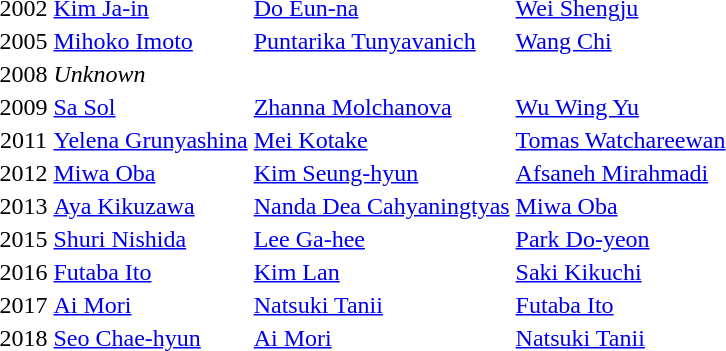<table>
<tr>
<td align="center">2002</td>
<td> <a href='#'>Kim Ja-in</a></td>
<td> <a href='#'>Do Eun-na</a></td>
<td> <a href='#'>Wei Shengju</a></td>
</tr>
<tr>
<td align="center">2005</td>
<td> <a href='#'>Mihoko Imoto</a></td>
<td> <a href='#'>Puntarika Tunyavanich</a></td>
<td> <a href='#'>Wang Chi</a></td>
</tr>
<tr>
<td align="center">2008</td>
<td colspan=3><em>Unknown</em></td>
</tr>
<tr>
<td align="center">2009</td>
<td> <a href='#'>Sa Sol</a></td>
<td> <a href='#'>Zhanna Molchanova</a></td>
<td> <a href='#'>Wu Wing Yu</a></td>
</tr>
<tr>
<td align="center">2011</td>
<td> <a href='#'>Yelena Grunyashina</a></td>
<td> <a href='#'>Mei Kotake</a></td>
<td> <a href='#'>Tomas Watchareewan</a></td>
</tr>
<tr>
<td align="center">2012</td>
<td> <a href='#'>Miwa Oba</a></td>
<td> <a href='#'>Kim Seung-hyun</a></td>
<td> <a href='#'>Afsaneh Mirahmadi</a></td>
</tr>
<tr>
<td align="center">2013</td>
<td> <a href='#'>Aya Kikuzawa</a></td>
<td> <a href='#'>Nanda Dea Cahyaningtyas</a></td>
<td> <a href='#'>Miwa Oba</a></td>
</tr>
<tr>
<td align="center">2015</td>
<td> <a href='#'>Shuri Nishida</a></td>
<td> <a href='#'>Lee Ga-hee</a></td>
<td> <a href='#'>Park Do-yeon</a></td>
</tr>
<tr>
<td align="center">2016</td>
<td> <a href='#'>Futaba Ito</a></td>
<td> <a href='#'>Kim Lan</a></td>
<td> <a href='#'>Saki Kikuchi</a></td>
</tr>
<tr>
<td align="center">2017</td>
<td> <a href='#'>Ai Mori</a></td>
<td> <a href='#'>Natsuki Tanii</a></td>
<td> <a href='#'>Futaba Ito</a></td>
</tr>
<tr>
<td align="center">2018</td>
<td> <a href='#'>Seo Chae-hyun</a></td>
<td> <a href='#'>Ai Mori</a></td>
<td> <a href='#'>Natsuki Tanii</a></td>
</tr>
</table>
